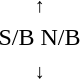<table style="text-align:center;">
<tr>
<td><small>  ↑ </small></td>
</tr>
<tr>
<td><span>S/B</span>   <span>N/B</span></td>
</tr>
<tr>
<td><small> ↓  </small></td>
</tr>
</table>
